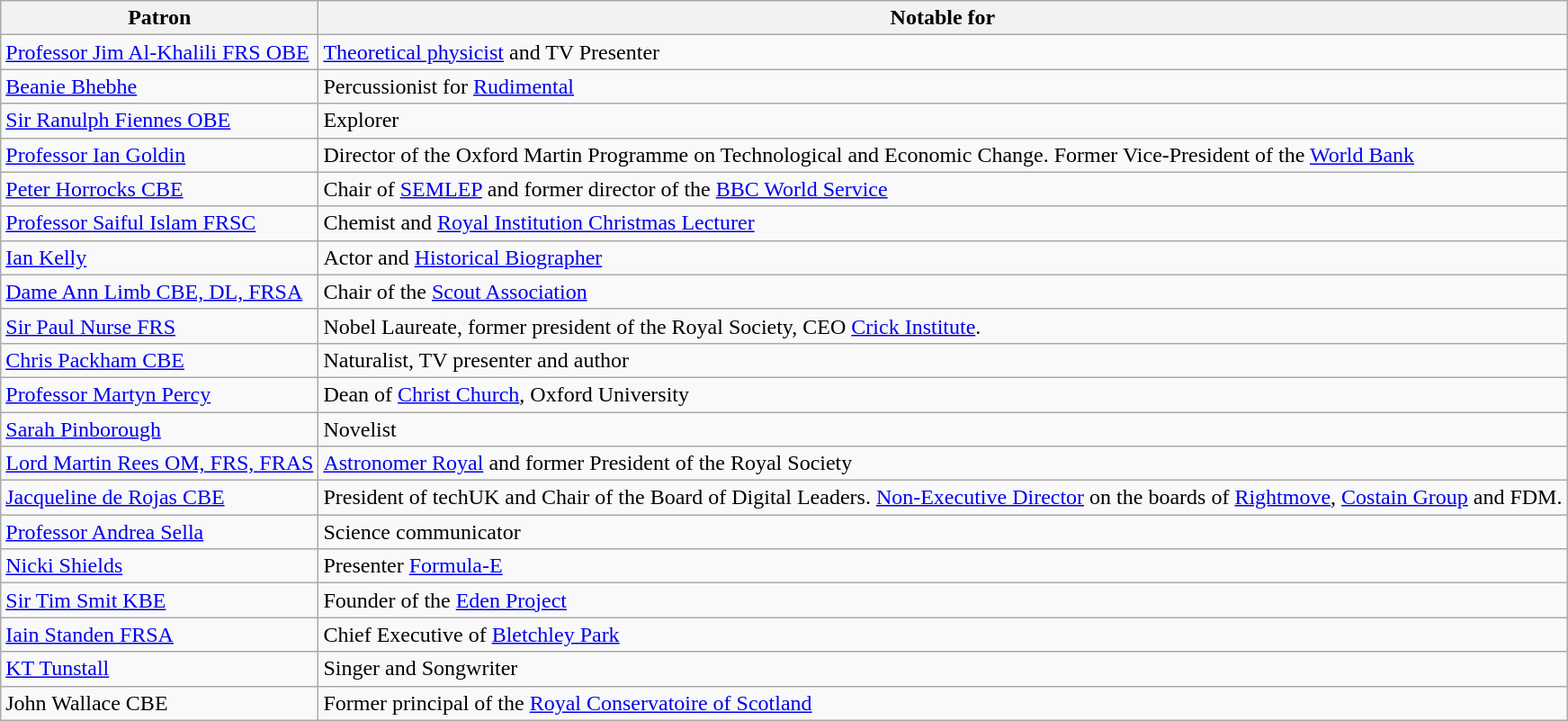<table class="wikitable">
<tr>
<th>Patron</th>
<th>Notable for</th>
</tr>
<tr>
<td><a href='#'>Professor Jim Al-Khalili FRS OBE</a></td>
<td><a href='#'>Theoretical physicist</a> and TV Presenter</td>
</tr>
<tr>
<td><a href='#'>Beanie Bhebhe</a></td>
<td>Percussionist  for <a href='#'>Rudimental</a></td>
</tr>
<tr>
<td><a href='#'>Sir Ranulph Fiennes OBE</a></td>
<td>Explorer</td>
</tr>
<tr>
<td><a href='#'>Professor Ian Goldin</a></td>
<td>Director of  the Oxford Martin Programme on Technological and Economic Change. Former  Vice-President of the <a href='#'>World Bank</a></td>
</tr>
<tr>
<td><a href='#'>Peter Horrocks CBE</a></td>
<td>Chair of <a href='#'>SEMLEP</a>  and former director of the <a href='#'>BBC World Service</a></td>
</tr>
<tr>
<td><a href='#'>Professor Saiful Islam FRSC</a></td>
<td>Chemist and <a href='#'>Royal Institution Christmas Lecturer</a></td>
</tr>
<tr>
<td><a href='#'>Ian Kelly</a></td>
<td>Actor and <a href='#'>Historical Biographer</a></td>
</tr>
<tr>
<td><a href='#'>Dame Ann Limb CBE, DL, FRSA</a></td>
<td>Chair of the <a href='#'>Scout Association</a></td>
</tr>
<tr>
<td><a href='#'>Sir Paul Nurse FRS</a></td>
<td>Nobel Laureate,  former president of the Royal Society, CEO <a href='#'>Crick Institute</a>.</td>
</tr>
<tr>
<td><a href='#'>Chris Packham CBE</a></td>
<td>Naturalist,  TV presenter and author</td>
</tr>
<tr>
<td><a href='#'>Professor Martyn Percy</a></td>
<td>Dean of <a href='#'>Christ Church</a>,  Oxford University</td>
</tr>
<tr>
<td><a href='#'>Sarah Pinborough</a></td>
<td>Novelist</td>
</tr>
<tr>
<td><a href='#'>Lord Martin Rees OM, FRS, FRAS</a></td>
<td><a href='#'>Astronomer Royal</a> and  former President of the Royal Society</td>
</tr>
<tr>
<td><a href='#'>Jacqueline de Rojas CBE</a></td>
<td>President of techUK and Chair of the Board of  Digital Leaders. <a href='#'>Non-Executive Director</a> on the boards of <a href='#'>Rightmove</a>, <a href='#'>Costain Group</a> and FDM.</td>
</tr>
<tr>
<td><a href='#'>Professor Andrea Sella</a></td>
<td>Science  communicator</td>
</tr>
<tr>
<td><a href='#'>Nicki Shields</a></td>
<td>Presenter <a href='#'>Formula-E</a></td>
</tr>
<tr>
<td><a href='#'>Sir Tim Smit KBE</a></td>
<td>Founder of  the <a href='#'>Eden Project</a></td>
</tr>
<tr>
<td><a href='#'>Iain Standen FRSA</a></td>
<td>Chief Executive  of <a href='#'>Bletchley Park</a></td>
</tr>
<tr>
<td><a href='#'>KT Tunstall</a></td>
<td>Singer and  Songwriter</td>
</tr>
<tr>
<td>John  Wallace CBE  </td>
<td>Former  principal of the <a href='#'>Royal Conservatoire of Scotland</a></td>
</tr>
</table>
